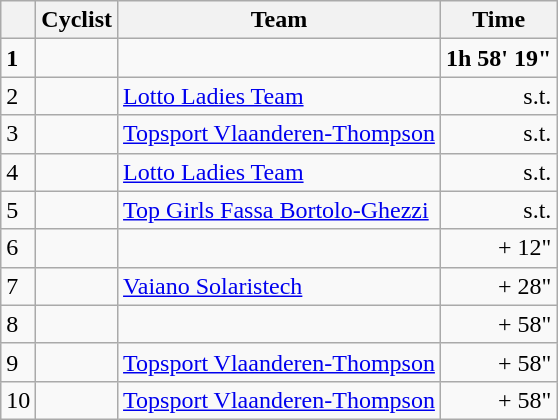<table class="wikitable">
<tr>
<th></th>
<th>Cyclist</th>
<th>Team</th>
<th>Time</th>
</tr>
<tr>
<td><strong>1</strong></td>
<td><strong></strong></td>
<td><strong></strong></td>
<td align="right"><strong>1h 58' 19"</strong></td>
</tr>
<tr>
<td>2</td>
<td></td>
<td><a href='#'>Lotto Ladies Team</a></td>
<td align="right">s.t.</td>
</tr>
<tr>
<td>3</td>
<td></td>
<td><a href='#'>Topsport Vlaanderen-Thompson</a></td>
<td align="right">s.t.</td>
</tr>
<tr>
<td>4</td>
<td></td>
<td><a href='#'>Lotto Ladies Team</a></td>
<td align="right">s.t.</td>
</tr>
<tr>
<td>5</td>
<td></td>
<td><a href='#'>Top Girls Fassa Bortolo-Ghezzi</a></td>
<td align="right">s.t.</td>
</tr>
<tr>
<td>6</td>
<td></td>
<td></td>
<td align="right">+ 12"</td>
</tr>
<tr>
<td>7</td>
<td></td>
<td><a href='#'>Vaiano Solaristech</a></td>
<td align="right">+ 28"</td>
</tr>
<tr>
<td>8</td>
<td></td>
<td></td>
<td align="right">+ 58"</td>
</tr>
<tr>
<td>9</td>
<td></td>
<td><a href='#'>Topsport Vlaanderen-Thompson</a></td>
<td align="right">+ 58"</td>
</tr>
<tr>
<td>10</td>
<td></td>
<td><a href='#'>Topsport Vlaanderen-Thompson</a></td>
<td align="right">+ 58"</td>
</tr>
</table>
